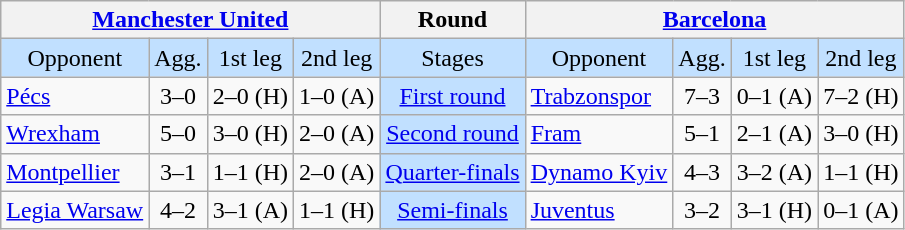<table class="wikitable" style="text-align:center">
<tr>
<th colspan=4> <a href='#'>Manchester United</a></th>
<th>Round</th>
<th colspan=4> <a href='#'>Barcelona</a></th>
</tr>
<tr style="background:#c1e0ff">
<td>Opponent</td>
<td>Agg.</td>
<td>1st leg</td>
<td>2nd leg</td>
<td>Stages</td>
<td>Opponent</td>
<td>Agg.</td>
<td>1st leg</td>
<td>2nd leg</td>
</tr>
<tr>
<td align=left> <a href='#'>Pécs</a></td>
<td>3–0</td>
<td>2–0 (H)</td>
<td>1–0 (A)</td>
<td style="background:#c1e0ff;"><a href='#'>First round</a></td>
<td align=left> <a href='#'>Trabzonspor</a></td>
<td>7–3</td>
<td>0–1 (A)</td>
<td>7–2 (H)</td>
</tr>
<tr>
<td align=left> <a href='#'>Wrexham</a></td>
<td>5–0</td>
<td>3–0 (H)</td>
<td>2–0 (A)</td>
<td style="background:#c1e0ff;"><a href='#'>Second round</a></td>
<td align=left> <a href='#'>Fram</a></td>
<td>5–1</td>
<td>2–1 (A)</td>
<td>3–0 (H)</td>
</tr>
<tr>
<td align=left> <a href='#'>Montpellier</a></td>
<td>3–1</td>
<td>1–1 (H)</td>
<td>2–0 (A)</td>
<td style="background:#c1e0ff;"><a href='#'>Quarter-finals</a></td>
<td align=left> <a href='#'>Dynamo Kyiv</a></td>
<td>4–3</td>
<td>3–2 (A)</td>
<td>1–1 (H)</td>
</tr>
<tr>
<td align=left> <a href='#'>Legia Warsaw</a></td>
<td>4–2</td>
<td>3–1 (A)</td>
<td>1–1 (H)</td>
<td style="background:#c1e0ff;"><a href='#'>Semi-finals</a></td>
<td align=left> <a href='#'>Juventus</a></td>
<td>3–2</td>
<td>3–1 (H)</td>
<td>0–1 (A)</td>
</tr>
</table>
